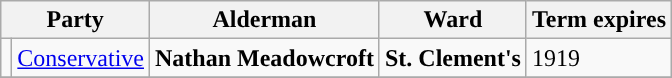<table class="wikitable">
<tr>
<th colspan="2">Party</th>
<th>Alderman</th>
<th>Ward</th>
<th>Term expires</th>
</tr>
<tr>
<td style="background-color:"></td>
<td><a href='#'>Conservative</a></td>
<td><strong>Nathan Meadowcroft</strong></td>
<td><strong>St. Clement's</strong></td>
<td>1919</td>
</tr>
<tr>
</tr>
</table>
